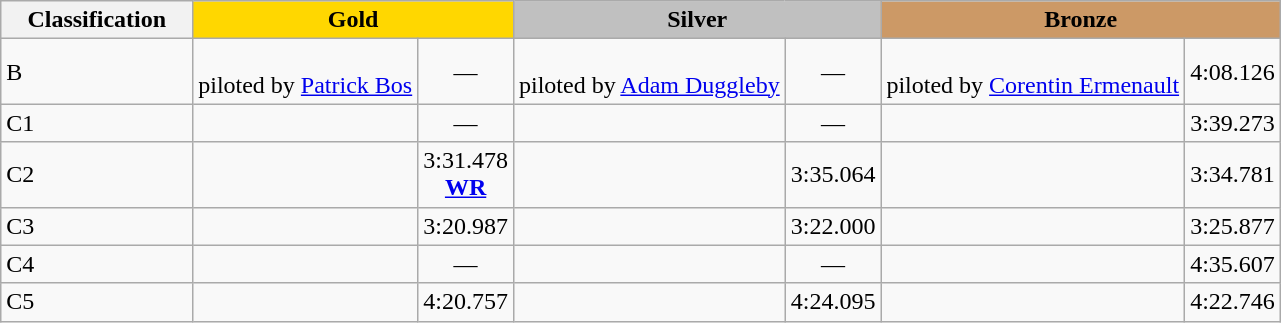<table class=wikitable style="font-size:100%">
<tr>
<th rowspan="1" width="15%">Classification</th>
<th colspan="2" style="background:gold;">Gold</th>
<th colspan="2" style="background:silver;">Silver</th>
<th colspan="2" style="background:#CC9966;">Bronze</th>
</tr>
<tr>
<td>B <br></td>
<td><br> piloted by <a href='#'>Patrick Bos</a></td>
<td align="center">—</td>
<td><br> piloted by <a href='#'>Adam Duggleby</a></td>
<td align="center">— </td>
<td><br> piloted by <a href='#'>Corentin Ermenault</a></td>
<td align="center">4:08.126</td>
</tr>
<tr>
<td>C1 <br></td>
<td></td>
<td align="center">—</td>
<td></td>
<td align="center">— </td>
<td></td>
<td align="center">3:39.273</td>
</tr>
<tr>
<td>C2 <br></td>
<td></td>
<td align="center">3:31.478<br> <strong><a href='#'>WR</a></strong></td>
<td></td>
<td align="center">3:35.064</td>
<td></td>
<td align="center">3:34.781</td>
</tr>
<tr>
<td>C3 <br></td>
<td></td>
<td align="center">3:20.987</td>
<td></td>
<td align="center">3:22.000</td>
<td></td>
<td align="center">3:25.877</td>
</tr>
<tr>
<td>C4 <br></td>
<td></td>
<td align="center">—</td>
<td></td>
<td align="center">— </td>
<td></td>
<td align="center">4:35.607</td>
</tr>
<tr>
<td>C5<br></td>
<td></td>
<td align="center">4:20.757</td>
<td></td>
<td align="center">4:24.095</td>
<td></td>
<td align="center">4:22.746</td>
</tr>
</table>
